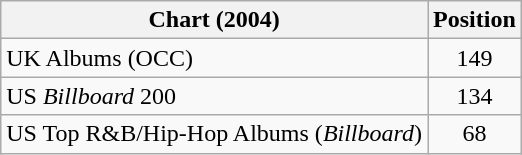<table class="wikitable sortable">
<tr>
<th>Chart (2004)</th>
<th>Position</th>
</tr>
<tr>
<td>UK Albums (OCC)</td>
<td style="text-align:center;">149</td>
</tr>
<tr>
<td>US <em>Billboard</em> 200</td>
<td style="text-align:center;">134</td>
</tr>
<tr>
<td>US Top R&B/Hip-Hop Albums (<em>Billboard</em>)</td>
<td style="text-align:center;">68</td>
</tr>
</table>
